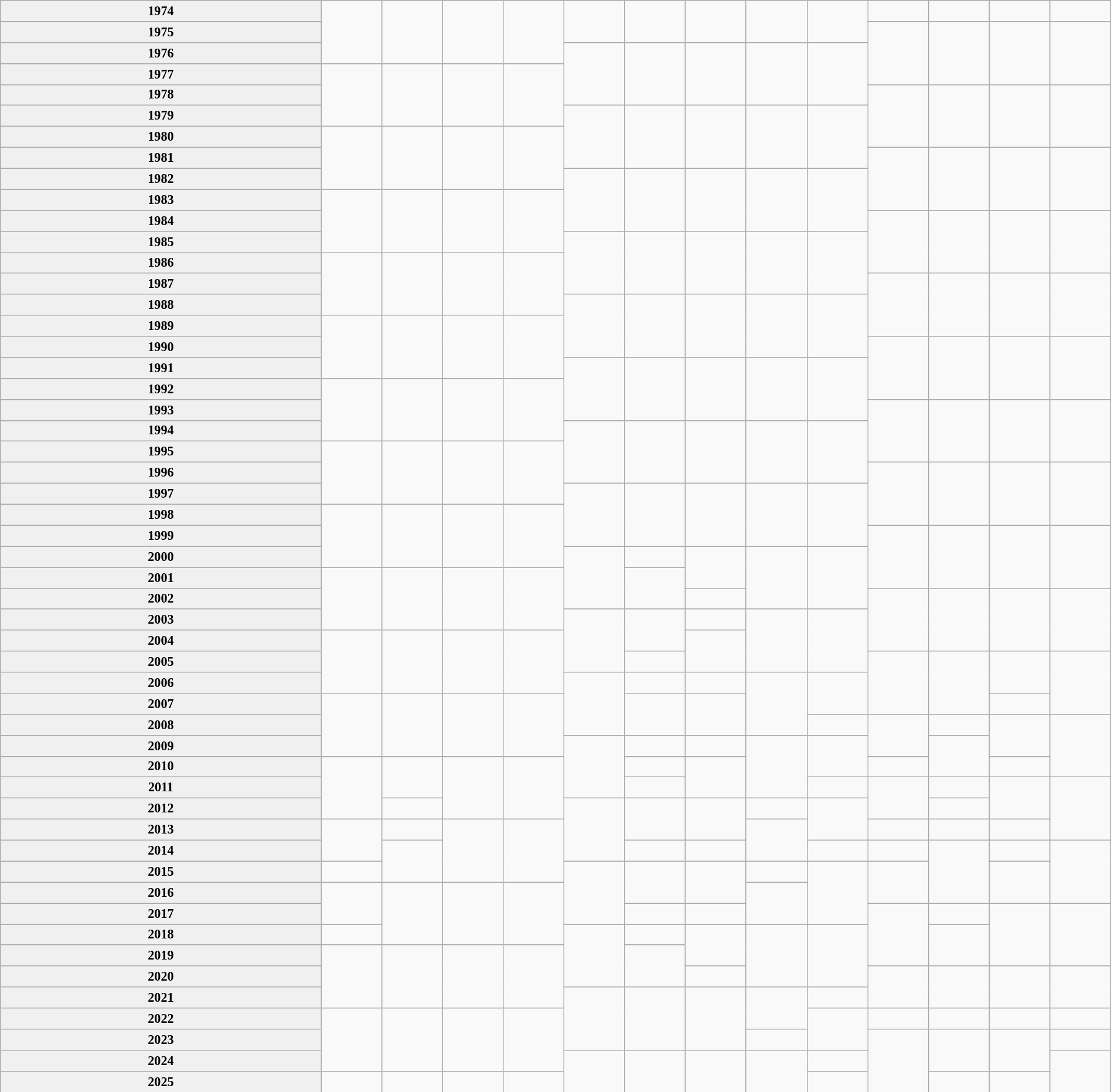<table class="wikitable" width="100%" style="font-size:92%;">
<tr align="center">
<td style="background: #f0f0f0"><strong>1974</strong></td>
<td rowspan='3'></td>
<td rowspan='3'></td>
<td rowspan='3'></td>
<td rowspan='3'></td>
<td rowspan='2'></td>
<td rowspan='2'></td>
<td rowspan='2'></td>
<td rowspan='2'></td>
<td rowspan='2'></td>
<td rowspan='1'></td>
<td rowspan='1'></td>
<td rowspan='1'></td>
<td rowspan='1'></td>
</tr>
<tr align="center">
<td style="background: #f0f0f0"><strong>1975</strong></td>
<td rowspan='3'></td>
<td rowspan='3'></td>
<td rowspan='3'></td>
<td rowspan='3'></td>
</tr>
<tr align="center">
<td style="background: #f0f0f0"><strong>1976</strong></td>
<td rowspan='3'></td>
<td rowspan='3'></td>
<td rowspan='3'></td>
<td rowspan='3'></td>
<td rowspan='3'></td>
</tr>
<tr align="center">
<td style="background: #f0f0f0"><strong>1977</strong></td>
<td rowspan='3'></td>
<td rowspan='3'></td>
<td rowspan='3'></td>
<td rowspan='3'></td>
</tr>
<tr align="center">
<td style="background: #f0f0f0"><strong>1978</strong></td>
<td rowspan='3'></td>
<td rowspan='3'></td>
<td rowspan='3'></td>
<td rowspan='3'></td>
</tr>
<tr align="center">
<td style="background: #f0f0f0"><strong>1979</strong></td>
<td rowspan='3'></td>
<td rowspan='3'></td>
<td rowspan='3'></td>
<td rowspan='3'></td>
<td rowspan='3'></td>
</tr>
<tr align="center">
<td style="background: #f0f0f0"><strong>1980</strong></td>
<td rowspan='3'></td>
<td rowspan='3'></td>
<td rowspan='3'></td>
<td rowspan='3'></td>
</tr>
<tr align="center">
<td style="background: #f0f0f0"><strong>1981</strong></td>
<td rowspan='3'></td>
<td rowspan='3'></td>
<td rowspan='3'></td>
<td rowspan='3'></td>
</tr>
<tr align="center">
<td style="background: #f0f0f0"><strong>1982</strong></td>
<td rowspan='3'></td>
<td rowspan='3'></td>
<td rowspan='3'></td>
<td rowspan='3'></td>
<td rowspan='3'></td>
</tr>
<tr align="center">
<td style="background: #f0f0f0"><strong>1983</strong></td>
<td rowspan='3'></td>
<td rowspan='3'></td>
<td rowspan='3'></td>
<td rowspan='3'></td>
</tr>
<tr align="center">
<td style="background: #f0f0f0"><strong>1984</strong></td>
<td rowspan='3'></td>
<td rowspan='3'></td>
<td rowspan='3'></td>
<td rowspan='3'></td>
</tr>
<tr align="center">
<td style="background: #f0f0f0"><strong>1985</strong></td>
<td rowspan='3'></td>
<td rowspan='3'></td>
<td rowspan='3'></td>
<td rowspan='3'></td>
<td rowspan='3'></td>
</tr>
<tr align="center">
<td style="background: #f0f0f0"><strong>1986</strong></td>
<td rowspan='3'></td>
<td rowspan='3'></td>
<td rowspan='3'></td>
<td rowspan='3'></td>
</tr>
<tr align="center">
<td style="background: #f0f0f0"><strong>1987</strong></td>
<td rowspan='3'></td>
<td rowspan='3'></td>
<td rowspan='3'></td>
<td rowspan='3'></td>
</tr>
<tr align="center">
<td style="background: #f0f0f0"><strong>1988</strong></td>
<td rowspan='3'></td>
<td rowspan='3'></td>
<td rowspan='3'></td>
<td rowspan='3'></td>
<td rowspan='3'></td>
</tr>
<tr align="center">
<td style="background: #f0f0f0"><strong>1989</strong></td>
<td rowspan='3'></td>
<td rowspan='3'></td>
<td rowspan='3'></td>
<td rowspan='3'></td>
</tr>
<tr align="center">
<td style="background: #f0f0f0"><strong>1990</strong></td>
<td rowspan='3'></td>
<td rowspan='3'></td>
<td rowspan='3'></td>
<td rowspan='3'></td>
</tr>
<tr align="center">
<td style="background: #f0f0f0"><strong>1991</strong></td>
<td rowspan='3'></td>
<td rowspan='3'></td>
<td rowspan='3'></td>
<td rowspan='3'></td>
<td rowspan='3'></td>
</tr>
<tr align="center">
<td style="background: #f0f0f0"><strong>1992</strong></td>
<td rowspan='3'></td>
<td rowspan='3'></td>
<td rowspan='3'></td>
<td rowspan='3'></td>
</tr>
<tr align="center">
<td style="background: #f0f0f0"><strong>1993</strong></td>
<td rowspan='3'></td>
<td rowspan='3'></td>
<td rowspan='3'></td>
<td rowspan='3'></td>
</tr>
<tr align="center">
<td style="background: #f0f0f0"><strong>1994</strong></td>
<td rowspan='3'></td>
<td rowspan='3'></td>
<td rowspan='3'></td>
<td rowspan='3'></td>
<td rowspan='3'></td>
</tr>
<tr align="center">
<td style="background: #f0f0f0"><strong>1995</strong></td>
<td rowspan='3'></td>
<td rowspan='3'></td>
<td rowspan='3'></td>
<td rowspan='3'></td>
</tr>
<tr align="center">
<td style="background: #f0f0f0"><strong>1996</strong></td>
<td rowspan='3'></td>
<td rowspan='3'></td>
<td rowspan='3'></td>
<td rowspan='3'></td>
</tr>
<tr align="center">
<td style="background: #f0f0f0"><strong>1997</strong></td>
<td rowspan='3'></td>
<td rowspan='3'></td>
<td rowspan='3'></td>
<td rowspan='3'></td>
<td rowspan='3'></td>
</tr>
<tr align="center">
<td style="background: #f0f0f0"><strong>1998</strong></td>
<td rowspan='3'></td>
<td rowspan='3'></td>
<td rowspan='3'></td>
<td rowspan='3'></td>
</tr>
<tr align="center">
<td style="background: #f0f0f0"><strong>1999</strong></td>
<td rowspan='3'></td>
<td rowspan='3'></td>
<td rowspan='3'></td>
<td rowspan='3'></td>
</tr>
<tr align="center">
<td style="background: #f0f0f0"><strong>2000</strong></td>
<td rowspan='3'></td>
<td rowspan='1'></td>
<td rowspan='2'></td>
<td rowspan='3'></td>
<td rowspan='3'></td>
</tr>
<tr align="center">
<td style="background: #f0f0f0"><strong>2001</strong></td>
<td rowspan='3'></td>
<td rowspan='3'></td>
<td rowspan='3'></td>
<td rowspan='3'></td>
<td rowspan='2'></td>
</tr>
<tr align="center">
<td style="background: #f0f0f0"><strong>2002</strong></td>
<td rowspan='1'></td>
<td rowspan='3'></td>
<td rowspan='3'></td>
<td rowspan='3'></td>
<td rowspan='3'></td>
</tr>
<tr align="center">
<td style="background: #f0f0f0"><strong>2003</strong></td>
<td rowspan='3'></td>
<td rowspan='2'></td>
<td rowspan='1'></td>
<td rowspan='3'></td>
<td rowspan='3'></td>
</tr>
<tr align="center">
<td style="background: #f0f0f0"><strong>2004</strong></td>
<td rowspan='3'></td>
<td rowspan='3'></td>
<td rowspan='3'></td>
<td rowspan='3'></td>
<td rowspan='2'></td>
</tr>
<tr align="center">
<td style="background: #f0f0f0"><strong>2005</strong></td>
<td rowspan='1'></td>
<td rowspan='3'></td>
<td rowspan='3'></td>
<td rowspan='2'></td>
<td rowspan='3'></td>
</tr>
<tr align="center">
<td style="background: #f0f0f0"><strong>2006</strong></td>
<td rowspan='3'></td>
<td rowspan='1'></td>
<td rowspan='1'></td>
<td rowspan='3'></td>
<td rowspan='2'></td>
</tr>
<tr align="center">
<td style="background: #f0f0f0"><strong>2007</strong></td>
<td rowspan='3'></td>
<td rowspan='3'></td>
<td rowspan='3'></td>
<td rowspan='3'></td>
<td rowspan='2'></td>
<td rowspan='2'></td>
<td rowspan='1'></td>
</tr>
<tr align="center">
<td style="background: #f0f0f0"><strong>2008</strong></td>
<td rowspan='1'></td>
<td rowspan='2'></td>
<td rowspan='1'></td>
<td rowspan='2'></td>
<td rowspan='3'></td>
</tr>
<tr align="center">
<td style="background: #f0f0f0"><strong>2009</strong></td>
<td rowspan='3'></td>
<td rowspan='1'></td>
<td rowspan='1'></td>
<td rowspan='3'></td>
<td rowspan='2'></td>
<td rowspan='2'></td>
</tr>
<tr align="center">
<td style="background: #f0f0f0"><strong>2010</strong></td>
<td rowspan='3'></td>
<td rowspan='2'></td>
<td rowspan='3'></td>
<td rowspan='3'></td>
<td rowspan='1'></td>
<td rowspan='2'></td>
<td rowspan='1'></td>
<td rowspan='1'></td>
</tr>
<tr align="center">
<td style="background: #f0f0f0"><strong>2011</strong></td>
<td rowspan='1'></td>
<td rowspan='1'></td>
<td rowspan='2'></td>
<td rowspan='1'></td>
<td rowspan='2'></td>
<td rowspan='3'></td>
</tr>
<tr align="center">
<td style="background: #f0f0f0"><strong>2012</strong></td>
<td rowspan='1'></td>
<td rowspan='3'></td>
<td rowspan='2'></td>
<td rowspan='2'></td>
<td rowspan='1'></td>
<td rowspan='2'></td>
<td rowspan='1'></td>
</tr>
<tr align="center">
<td style="background: #f0f0f0"><strong>2013</strong></td>
<td rowspan='2'></td>
<td rowspan='1'></td>
<td rowspan='3'></td>
<td rowspan='3'></td>
<td rowspan='2'></td>
<td rowspan='1'></td>
<td rowspan='1'></td>
<td rowspan='1'></td>
</tr>
<tr align="center">
<td style="background: #f0f0f0"><strong>2014</strong></td>
<td rowspan='2'></td>
<td rowspan='1'></td>
<td rowspan='1'></td>
<td rowspan='1'></td>
<td rowspan='1'></td>
<td rowspan='3'></td>
<td rowspan='1'></td>
<td rowspan='3'></td>
</tr>
<tr align="center">
<td style="background: #f0f0f0"><strong>2015</strong></td>
<td rowspan='1'></td>
<td rowspan='3'></td>
<td rowspan='2'></td>
<td rowspan='2'></td>
<td rowspan='1'></td>
<td rowspan='3'></td>
<td rowspan='2'></td>
<td rowspan='2'></td>
</tr>
<tr align="center">
<td style="background: #f0f0f0"><strong>2016</strong></td>
<td rowspan='2'></td>
<td rowspan='3'></td>
<td rowspan='3'></td>
<td rowspan='3'></td>
<td rowspan='2'></td>
</tr>
<tr align="center">
<td style="background: #f0f0f0"><strong>2017</strong></td>
<td rowspan='1'></td>
<td rowspan='1'></td>
<td rowspan='3'></td>
<td rowspan='1'></td>
<td rowspan='3'></td>
<td rowspan='3'></td>
</tr>
<tr align="center">
<td style="background: #f0f0f0"><strong>2018</strong></td>
<td rowspan='1'></td>
<td rowspan='3'></td>
<td rowspan='1'></td>
<td rowspan='2'></td>
<td rowspan='3'></td>
<td rowspan='3'></td>
<td rowspan='2'></td>
</tr>
<tr align="center">
<td style="background: #f0f0f0"><strong>2019</strong></td>
<td rowspan='3'></td>
<td rowspan='3'></td>
<td rowspan='3'></td>
<td rowspan='3'></td>
<td rowspan='2'></td>
</tr>
<tr align="center">
<td style="background: #f0f0f0"><strong>2020</strong></td>
<td rowspan='1'></td>
<td rowspan='2'></td>
<td rowspan='2'></td>
<td rowspan='2'></td>
<td rowspan='2'></td>
</tr>
<tr align="center">
<td style="background: #f0f0f0"><strong>2021</strong></td>
<td rowspan='3'></td>
<td rowspan='3'></td>
<td rowspan='3'></td>
<td rowspan='2'></td>
<td rowspan='1'></td>
</tr>
<tr align="center">
<td style="background: #f0f0f0"><strong>2022</strong></td>
<td rowspan='3'></td>
<td rowspan='3'></td>
<td rowspan='3'></td>
<td rowspan='3'></td>
<td rowspan='2'></td>
<td rowspan='1'></td>
<td rowspan='1'></td>
<td rowspan='1'></td>
<td rowspan='1'></td>
</tr>
<tr align="center">
<td style="background: #f0f0f0"><strong>2023</strong></td>
<td rowspan='1'></td>
<td rowspan='3'></td>
<td rowspan='2'></td>
<td rowspan='2'></td>
<td rowspan='1'></td>
</tr>
<tr align="center">
<td style="background: #f0f0f0"><strong>2024</strong></td>
<td rowspan='2'></td>
<td rowspan='2'></td>
<td rowspan='2'></td>
<td rowspan='2'></td>
<td rowspan='1'></td>
<td rowspan='2'></td>
</tr>
<tr align="center">
<td style="background: #f0f0f0"><strong>2025</strong></td>
<td rowspan='1'></td>
<td rowspan='1'></td>
<td rowspan='1'></td>
<td rowspan='1'></td>
<td rowspan='1'></td>
<td rowspan='1'></td>
<td rowspan='1'></td>
</tr>
</table>
